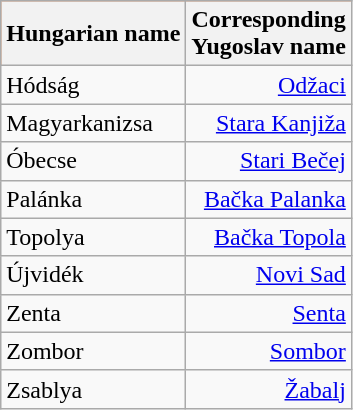<table class="wikitable" style="text-align: right;">
<tr bgcolor=#F5F5DC;">
<th>Hungarian name</th>
<th>Corresponding<br>Yugoslav name</th>
</tr>
<tr>
<td style="text-align:left;">Hódság</td>
<td><a href='#'>Odžaci</a></td>
</tr>
<tr>
<td style="text-align:left;">Magyarkanizsa</td>
<td><a href='#'>Stara Kanjiža</a></td>
</tr>
<tr>
<td style="text-align:left;">Óbecse</td>
<td><a href='#'>Stari Bečej</a></td>
</tr>
<tr>
<td style="text-align:left;">Palánka</td>
<td><a href='#'>Bačka Palanka</a></td>
</tr>
<tr>
<td style="text-align:left;">Topolya</td>
<td><a href='#'>Bačka Topola</a></td>
</tr>
<tr>
<td style="text-align:left;">Újvidék</td>
<td><a href='#'>Novi Sad</a></td>
</tr>
<tr>
<td style="text-align:left;">Zenta</td>
<td><a href='#'>Senta</a></td>
</tr>
<tr>
<td style="text-align:left;">Zombor</td>
<td><a href='#'>Sombor</a></td>
</tr>
<tr>
<td style="text-align:left;">Zsablya</td>
<td><a href='#'>Žabalj</a></td>
</tr>
</table>
